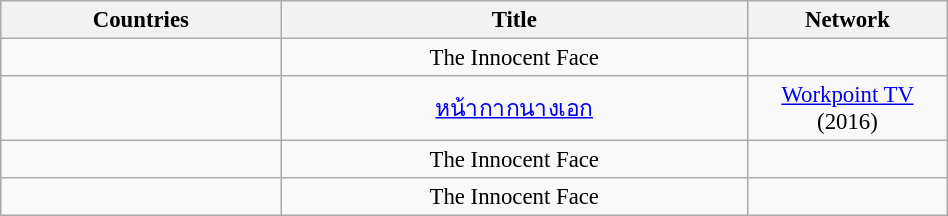<table class="wikitable" style="text-align:center; font-size:95%; line-height:18px; width:50%;">
<tr>
<th width="15%">Countries</th>
<th width="25%">Title</th>
<th width="10%">Network</th>
</tr>
<tr>
<td align="left"><strong></strong></td>
<td>The Innocent Face</td>
<td></td>
</tr>
<tr>
<td align="left"><strong></strong></td>
<td><a href='#'>หน้ากากนางเอก</a></td>
<td><a href='#'>Workpoint TV</a> (2016)</td>
</tr>
<tr>
<td align="left"><strong></strong></td>
<td>The Innocent Face</td>
<td></td>
</tr>
<tr>
<td align="left"><strong></strong></td>
<td>The Innocent Face</td>
<td></td>
</tr>
</table>
